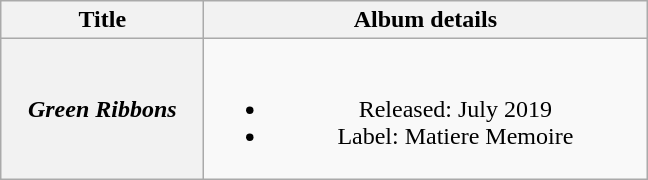<table class="wikitable plainrowheaders" style="text-align:center;">
<tr>
<th scope="col" style="width:8em;">Title</th>
<th scope="col" style="width:18em;">Album details</th>
</tr>
<tr>
<th scope="row"><em>Green Ribbons</em></th>
<td><br><ul><li>Released: July 2019</li><li>Label: Matiere Memoire</li></ul></td>
</tr>
</table>
